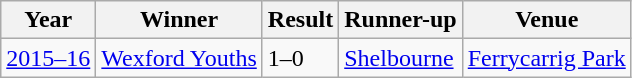<table class="wikitable">
<tr>
<th>Year</th>
<th>Winner</th>
<th>Result</th>
<th>Runner-up</th>
<th>Venue</th>
</tr>
<tr>
<td><a href='#'>2015–16</a></td>
<td><a href='#'>Wexford Youths</a></td>
<td>1–0</td>
<td><a href='#'>Shelbourne</a></td>
<td><a href='#'>Ferrycarrig Park</a></td>
</tr>
</table>
